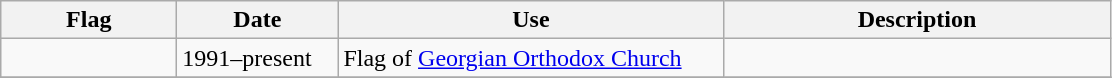<table class="wikitable">
<tr>
<th width="110">Flag</th>
<th width="100">Date</th>
<th width="250">Use</th>
<th width="250">Description</th>
</tr>
<tr>
<td></td>
<td>1991–present</td>
<td>Flag of <a href='#'>Georgian Orthodox Church</a></td>
<td></td>
</tr>
<tr>
</tr>
</table>
